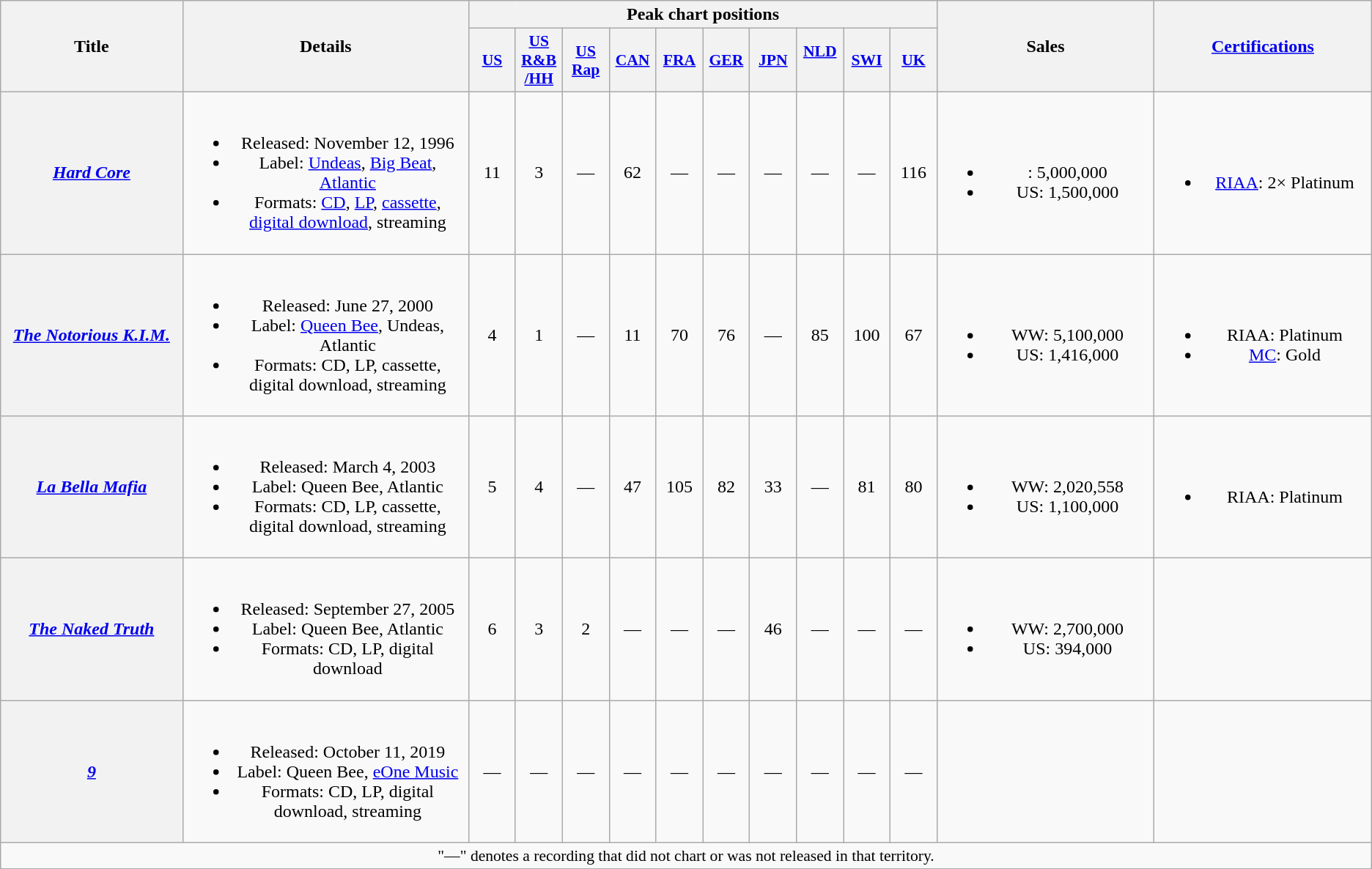<table class="wikitable plainrowheaders" style="text-align:center;">
<tr>
<th scope="col" rowspan="2" style="width:10em;">Title</th>
<th scope="col" rowspan="2" style="width:16em;">Details</th>
<th scope="col" colspan="10">Peak chart positions</th>
<th scope="col" rowspan="2" style="width:12em;">Sales</th>
<th scope="col" rowspan="2" style="width:12em;"><a href='#'>Certifications</a></th>
</tr>
<tr>
<th scope="col" style="width:2.5em;font-size:90%;"><a href='#'>US</a><br></th>
<th scope="col" style="width:2.5em;font-size:90%;"><a href='#'>US R&B<br>/HH</a><br></th>
<th scope="col" style="width:2.5em;font-size:90%;"><a href='#'>US<br>Rap</a><br></th>
<th scope="col" style="width:2.5em;font-size:90%;"><a href='#'>CAN</a><br></th>
<th scope="col" style="width:2.5em;font-size:90%;"><a href='#'>FRA</a><br></th>
<th scope="col" style="width:2.5em;font-size:90%;"><a href='#'>GER</a><br></th>
<th scope="col" style="width:2.5em;font-size:90%;"><a href='#'>JPN</a><br></th>
<th scope="col" style="width:2.5em;font-size:90%;"><a href='#'>NLD</a><br><br></th>
<th scope="col" style="width:2.5em;font-size:90%;"><a href='#'>SWI</a><br></th>
<th scope="col" style="width:2.5em;font-size:90%;"><a href='#'>UK</a><br></th>
</tr>
<tr>
<th scope="row"><em><a href='#'>Hard Core</a></em></th>
<td><br><ul><li>Released: November 12, 1996</li><li>Label: <a href='#'>Undeas</a>, <a href='#'>Big Beat</a>, <a href='#'>Atlantic</a></li><li>Formats: <a href='#'>CD</a>, <a href='#'>LP</a>, <a href='#'>cassette</a>, <a href='#'>digital download</a>, streaming</li></ul></td>
<td>11</td>
<td>3</td>
<td>—</td>
<td>62</td>
<td>—</td>
<td>—</td>
<td>—</td>
<td>—</td>
<td>—</td>
<td>116</td>
<td><br><ul><li>: 5,000,000</li><li>US: 1,500,000</li></ul></td>
<td><br><ul><li><a href='#'>RIAA</a>: 2× Platinum</li></ul></td>
</tr>
<tr>
<th scope="row"><em><a href='#'>The Notorious K.I.M.</a></em></th>
<td><br><ul><li>Released: June 27, 2000</li><li>Label: <a href='#'>Queen Bee</a>, Undeas, Atlantic</li><li>Formats: CD, LP, cassette, digital download, streaming</li></ul></td>
<td>4</td>
<td>1</td>
<td>—</td>
<td>11</td>
<td>70</td>
<td>76</td>
<td>—</td>
<td>85</td>
<td>100</td>
<td>67</td>
<td><br><ul><li>WW: 5,100,000</li><li>US: 1,416,000</li></ul></td>
<td><br><ul><li>RIAA: Platinum</li><li><a href='#'>MC</a>: Gold</li></ul></td>
</tr>
<tr>
<th scope="row"><em><a href='#'>La Bella Mafia</a></em></th>
<td><br><ul><li>Released: March 4, 2003</li><li>Label: Queen Bee, Atlantic</li><li>Formats: CD, LP, cassette, digital download, streaming</li></ul></td>
<td>5</td>
<td>4</td>
<td>—</td>
<td>47</td>
<td>105</td>
<td>82</td>
<td>33</td>
<td>—</td>
<td>81</td>
<td>80</td>
<td><br><ul><li>WW: 2,020,558</li><li>US: 1,100,000</li></ul></td>
<td><br><ul><li>RIAA: Platinum</li></ul></td>
</tr>
<tr>
<th scope="row"><em><a href='#'>The Naked Truth</a></em></th>
<td><br><ul><li>Released: September 27, 2005</li><li>Label: Queen Bee, Atlantic</li><li>Formats: CD, LP, digital download</li></ul></td>
<td>6</td>
<td>3</td>
<td>2</td>
<td>—</td>
<td>—</td>
<td>—</td>
<td>46</td>
<td>—</td>
<td>—</td>
<td>—</td>
<td><br><ul><li>WW: 2,700,000</li><li>US: 394,000</li></ul></td>
<td></td>
</tr>
<tr>
<th scope="row"><em><a href='#'>9</a></em></th>
<td><br><ul><li>Released: October 11, 2019</li><li>Label: Queen Bee, <a href='#'>eOne Music</a></li><li>Formats: CD, LP, digital download, streaming</li></ul></td>
<td>—</td>
<td>—</td>
<td>—</td>
<td>—</td>
<td>—</td>
<td>—</td>
<td>—</td>
<td>—</td>
<td>—</td>
<td>—</td>
<td></td>
</tr>
<tr>
<td colspan="14" style="font-size:90%">"—" denotes a recording that did not chart or was not released in that territory.</td>
</tr>
</table>
